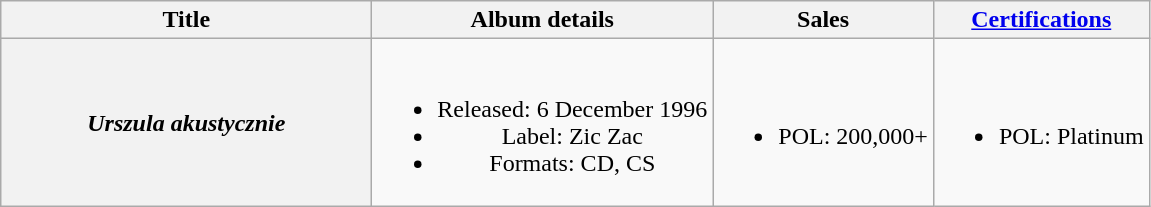<table class="wikitable plainrowheaders" style="text-align:center;">
<tr>
<th scope="col" style="width:15em;">Title</th>
<th scope="col">Album details</th>
<th scope="col">Sales</th>
<th scope="col"><a href='#'>Certifications</a></th>
</tr>
<tr>
<th scope="row"><em>Urszula akustycznie</em></th>
<td><br><ul><li>Released: 6 December 1996</li><li>Label: Zic Zac</li><li>Formats: CD, CS</li></ul></td>
<td><br><ul><li>POL: 200,000+</li></ul></td>
<td><br><ul><li>POL: Platinum</li></ul></td>
</tr>
</table>
